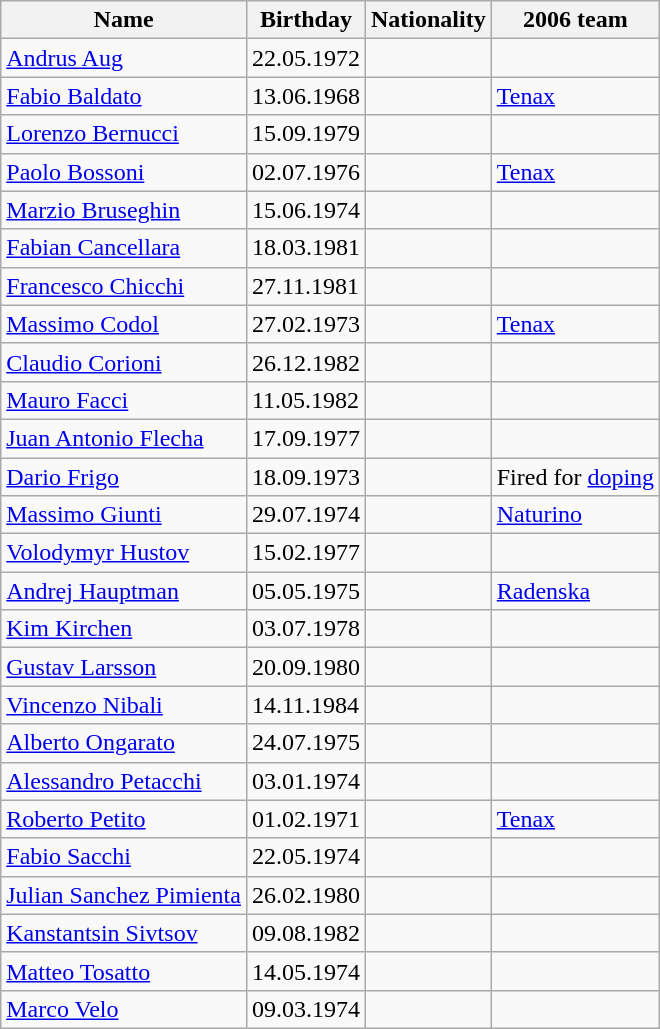<table class="wikitable">
<tr>
<th>Name</th>
<th>Birthday</th>
<th>Nationality</th>
<th>2006 team</th>
</tr>
<tr>
<td><a href='#'>Andrus Aug</a></td>
<td>22.05.1972</td>
<td></td>
<td></td>
</tr>
<tr>
<td><a href='#'>Fabio Baldato</a></td>
<td>13.06.1968</td>
<td></td>
<td><a href='#'>Tenax</a></td>
</tr>
<tr>
<td><a href='#'>Lorenzo Bernucci</a></td>
<td>15.09.1979</td>
<td></td>
<td></td>
</tr>
<tr>
<td><a href='#'>Paolo Bossoni</a></td>
<td>02.07.1976</td>
<td></td>
<td><a href='#'>Tenax</a></td>
</tr>
<tr>
<td><a href='#'>Marzio Bruseghin</a></td>
<td>15.06.1974</td>
<td></td>
<td></td>
</tr>
<tr>
<td><a href='#'>Fabian Cancellara</a></td>
<td>18.03.1981</td>
<td></td>
<td></td>
</tr>
<tr>
<td><a href='#'>Francesco Chicchi</a></td>
<td>27.11.1981</td>
<td></td>
<td></td>
</tr>
<tr>
<td><a href='#'>Massimo Codol</a></td>
<td>27.02.1973</td>
<td></td>
<td><a href='#'>Tenax</a></td>
</tr>
<tr>
<td><a href='#'>Claudio Corioni</a></td>
<td>26.12.1982</td>
<td></td>
<td></td>
</tr>
<tr>
<td><a href='#'>Mauro Facci</a></td>
<td>11.05.1982</td>
<td></td>
<td></td>
</tr>
<tr>
<td><a href='#'>Juan Antonio Flecha</a></td>
<td>17.09.1977</td>
<td></td>
<td></td>
</tr>
<tr>
<td><a href='#'>Dario Frigo</a></td>
<td>18.09.1973</td>
<td></td>
<td>Fired for <a href='#'>doping</a></td>
</tr>
<tr>
<td><a href='#'>Massimo Giunti</a></td>
<td>29.07.1974</td>
<td></td>
<td><a href='#'>Naturino</a></td>
</tr>
<tr>
<td><a href='#'>Volodymyr Hustov</a></td>
<td>15.02.1977</td>
<td></td>
<td></td>
</tr>
<tr>
<td><a href='#'>Andrej Hauptman</a></td>
<td>05.05.1975</td>
<td></td>
<td><a href='#'>Radenska</a></td>
</tr>
<tr>
<td><a href='#'>Kim Kirchen</a></td>
<td>03.07.1978</td>
<td></td>
<td></td>
</tr>
<tr>
<td><a href='#'>Gustav Larsson</a></td>
<td>20.09.1980</td>
<td></td>
<td></td>
</tr>
<tr>
<td><a href='#'>Vincenzo Nibali</a></td>
<td>14.11.1984</td>
<td></td>
<td></td>
</tr>
<tr>
<td><a href='#'>Alberto Ongarato</a></td>
<td>24.07.1975</td>
<td></td>
<td></td>
</tr>
<tr>
<td><a href='#'>Alessandro Petacchi</a></td>
<td>03.01.1974</td>
<td></td>
<td></td>
</tr>
<tr>
<td><a href='#'>Roberto Petito</a></td>
<td>01.02.1971</td>
<td></td>
<td><a href='#'>Tenax</a></td>
</tr>
<tr>
<td><a href='#'>Fabio Sacchi</a></td>
<td>22.05.1974</td>
<td></td>
<td></td>
</tr>
<tr>
<td><a href='#'>Julian Sanchez Pimienta</a></td>
<td>26.02.1980</td>
<td></td>
<td></td>
</tr>
<tr>
<td><a href='#'>Kanstantsin Sivtsov</a></td>
<td>09.08.1982</td>
<td></td>
<td></td>
</tr>
<tr>
<td><a href='#'>Matteo Tosatto</a></td>
<td>14.05.1974</td>
<td></td>
<td></td>
</tr>
<tr>
<td><a href='#'>Marco Velo</a></td>
<td>09.03.1974</td>
<td></td>
<td></td>
</tr>
</table>
